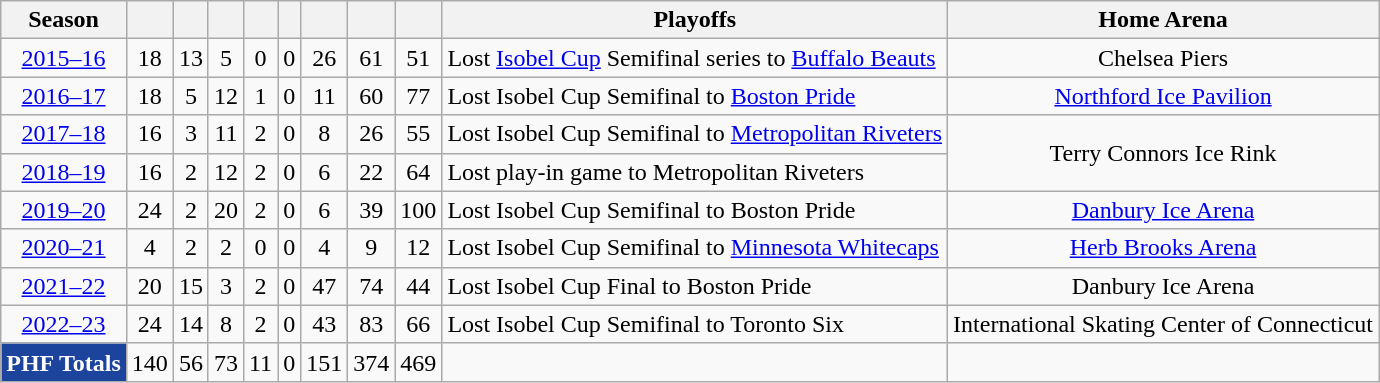<table class="wikitable" style="text-align:center">
<tr>
<th>Season</th>
<th></th>
<th></th>
<th></th>
<th></th>
<th></th>
<th></th>
<th></th>
<th></th>
<th>Playoffs</th>
<th>Home Arena</th>
</tr>
<tr>
<td><a href='#'>2015–16</a></td>
<td>18</td>
<td>13</td>
<td>5</td>
<td>0</td>
<td>0</td>
<td>26</td>
<td>61</td>
<td>51</td>
<td align=left>Lost <a href='#'>Isobel Cup</a> Semifinal series to <a href='#'>Buffalo Beauts</a></td>
<td>Chelsea Piers</td>
</tr>
<tr>
<td><a href='#'>2016–17</a></td>
<td>18</td>
<td>5</td>
<td>12</td>
<td>1</td>
<td>0</td>
<td>11</td>
<td>60</td>
<td>77</td>
<td align=left>Lost Isobel Cup Semifinal to <a href='#'>Boston Pride</a></td>
<td><a href='#'>Northford Ice Pavilion</a></td>
</tr>
<tr>
<td><a href='#'>2017–18</a></td>
<td>16</td>
<td>3</td>
<td>11</td>
<td>2</td>
<td>0</td>
<td>8</td>
<td>26</td>
<td>55</td>
<td align=left>Lost Isobel Cup Semifinal to <a href='#'>Metropolitan Riveters</a></td>
<td rowspan="2">Terry Connors Ice Rink</td>
</tr>
<tr>
<td><a href='#'>2018–19</a></td>
<td>16</td>
<td>2</td>
<td>12</td>
<td>2</td>
<td>0</td>
<td>6</td>
<td>22</td>
<td>64</td>
<td align=left>Lost play-in game to Metropolitan Riveters</td>
</tr>
<tr>
<td><a href='#'>2019–20</a></td>
<td>24</td>
<td>2</td>
<td>20</td>
<td>2</td>
<td>0</td>
<td>6</td>
<td>39</td>
<td>100</td>
<td align=left>Lost Isobel Cup Semifinal to Boston Pride</td>
<td><a href='#'>Danbury Ice Arena</a></td>
</tr>
<tr>
<td><a href='#'>2020–21</a></td>
<td>4</td>
<td>2</td>
<td>2</td>
<td>0</td>
<td>0</td>
<td>4</td>
<td>9</td>
<td>12</td>
<td align=left>Lost Isobel Cup Semifinal to <a href='#'>Minnesota Whitecaps</a></td>
<td><a href='#'>Herb Brooks Arena</a></td>
</tr>
<tr>
<td><a href='#'>2021–22</a></td>
<td>20</td>
<td>15</td>
<td>3</td>
<td>2</td>
<td>0</td>
<td>47</td>
<td>74</td>
<td>44</td>
<td align=left>Lost Isobel Cup Final to Boston Pride</td>
<td>Danbury Ice Arena</td>
</tr>
<tr>
<td><a href='#'>2022–23</a></td>
<td>24</td>
<td>14</td>
<td>8</td>
<td>2</td>
<td>0</td>
<td>43</td>
<td>83</td>
<td>66</td>
<td align=left>Lost Isobel Cup Semifinal to Toronto Six</td>
<td>International Skating Center of Connecticut</td>
</tr>
<tr>
<td style="background:#1C449C; color:white"><strong>PHF Totals</strong></td>
<td>140</td>
<td>56</td>
<td>73</td>
<td>11</td>
<td>0</td>
<td>151</td>
<td>374</td>
<td>469</td>
<td></td>
</tr>
</table>
